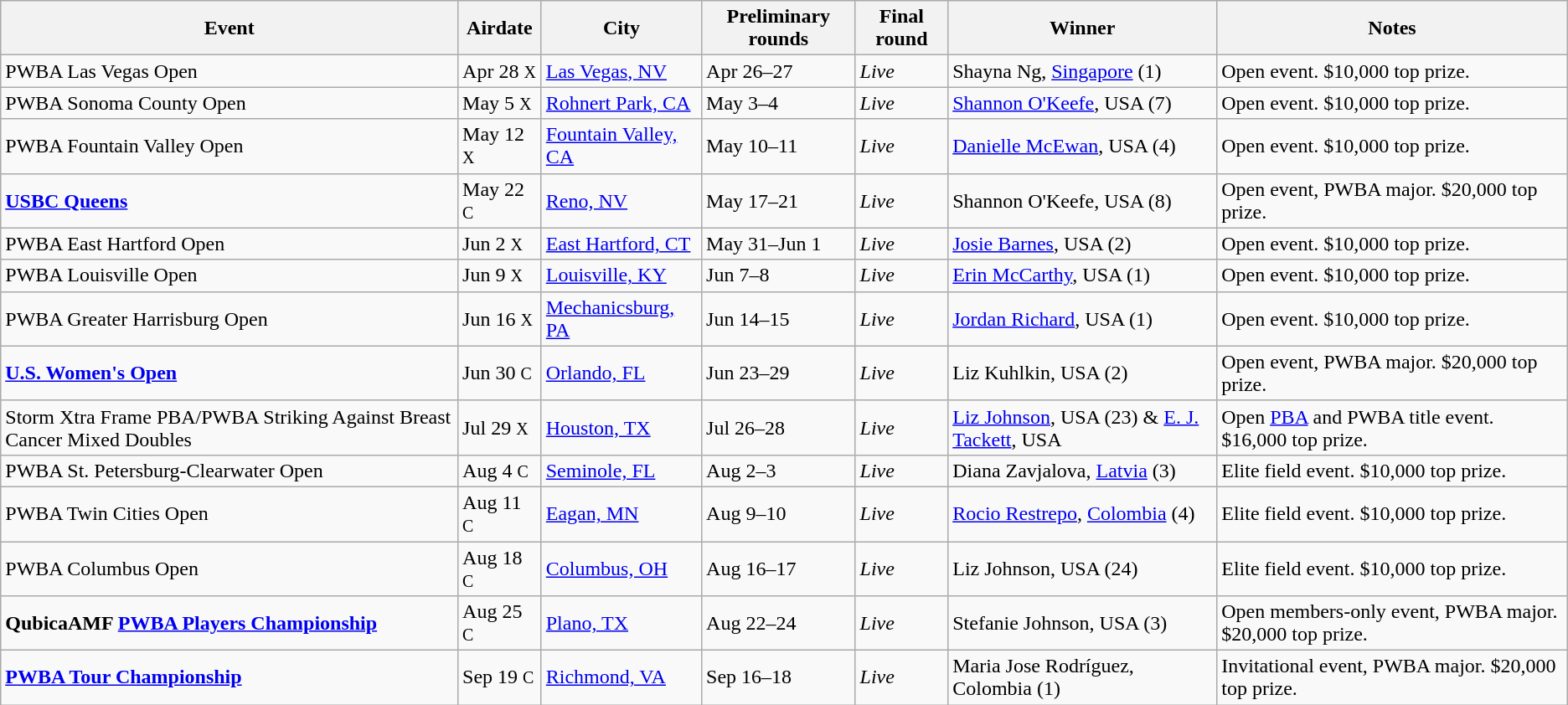<table class="wikitable">
<tr>
<th>Event</th>
<th>Airdate</th>
<th>City</th>
<th>Preliminary rounds</th>
<th>Final round</th>
<th>Winner</th>
<th>Notes</th>
</tr>
<tr>
<td>PWBA Las Vegas Open</td>
<td>Apr 28 <small>X</small></td>
<td><a href='#'>Las Vegas, NV</a></td>
<td>Apr 26–27</td>
<td><em>Live</em></td>
<td>Shayna Ng, <a href='#'>Singapore</a> (1)</td>
<td>Open event. $10,000 top prize.</td>
</tr>
<tr>
<td>PWBA Sonoma County Open</td>
<td>May 5 <small>X</small></td>
<td><a href='#'>Rohnert Park, CA</a></td>
<td>May 3–4</td>
<td><em>Live</em></td>
<td><a href='#'>Shannon O'Keefe</a>, USA (7)</td>
<td>Open event. $10,000 top prize.</td>
</tr>
<tr>
<td>PWBA Fountain Valley Open</td>
<td>May 12 <small>X</small></td>
<td><a href='#'>Fountain Valley, CA</a></td>
<td>May 10–11</td>
<td><em>Live</em></td>
<td><a href='#'>Danielle McEwan</a>, USA (4)</td>
<td>Open event. $10,000 top prize.</td>
</tr>
<tr>
<td><strong><a href='#'>USBC Queens</a></strong></td>
<td>May 22 <small>C</small></td>
<td><a href='#'>Reno, NV</a></td>
<td>May 17–21</td>
<td><em>Live</em></td>
<td>Shannon O'Keefe, USA (8)</td>
<td>Open event, PWBA major. $20,000 top prize.</td>
</tr>
<tr>
<td>PWBA East Hartford Open</td>
<td>Jun 2 <small>X</small></td>
<td><a href='#'>East Hartford, CT</a></td>
<td>May 31–Jun 1</td>
<td><em>Live</em></td>
<td><a href='#'>Josie Barnes</a>, USA (2)</td>
<td>Open event. $10,000 top prize.</td>
</tr>
<tr>
<td>PWBA Louisville Open</td>
<td>Jun 9 <small>X</small></td>
<td><a href='#'>Louisville, KY</a></td>
<td>Jun 7–8</td>
<td><em>Live</em></td>
<td><a href='#'>Erin McCarthy</a>, USA (1)</td>
<td>Open event. $10,000 top prize.</td>
</tr>
<tr>
<td>PWBA Greater Harrisburg Open</td>
<td>Jun 16 <small>X</small></td>
<td><a href='#'>Mechanicsburg, PA</a></td>
<td>Jun 14–15</td>
<td><em>Live</em></td>
<td><a href='#'>Jordan Richard</a>, USA (1)</td>
<td>Open event. $10,000 top prize.</td>
</tr>
<tr>
<td><strong><a href='#'>U.S. Women's Open</a></strong></td>
<td>Jun 30 <small>C</small></td>
<td><a href='#'>Orlando, FL</a></td>
<td>Jun 23–29</td>
<td><em>Live</em></td>
<td>Liz Kuhlkin, USA (2)</td>
<td>Open event, PWBA major. $20,000 top prize.</td>
</tr>
<tr>
<td>Storm Xtra Frame PBA/PWBA Striking Against Breast Cancer Mixed Doubles</td>
<td>Jul 29 <small>X</small></td>
<td><a href='#'>Houston, TX</a></td>
<td>Jul 26–28</td>
<td><em>Live</em></td>
<td><a href='#'>Liz Johnson</a>, USA (23) & <a href='#'>E. J. Tackett</a>, USA</td>
<td>Open <a href='#'>PBA</a> and PWBA title event. $16,000 top prize.</td>
</tr>
<tr>
<td>PWBA St. Petersburg-Clearwater Open</td>
<td>Aug 4 <small>C</small></td>
<td><a href='#'>Seminole, FL</a></td>
<td>Aug 2–3</td>
<td><em>Live</em></td>
<td>Diana Zavjalova, <a href='#'>Latvia</a> (3)</td>
<td>Elite field event. $10,000 top prize.</td>
</tr>
<tr>
<td>PWBA Twin Cities Open</td>
<td>Aug 11 <small>C</small></td>
<td><a href='#'>Eagan, MN</a></td>
<td>Aug 9–10</td>
<td><em>Live</em></td>
<td><a href='#'>Rocio Restrepo</a>, <a href='#'>Colombia</a> (4)</td>
<td>Elite field event. $10,000 top prize.</td>
</tr>
<tr>
<td>PWBA Columbus Open</td>
<td>Aug 18 <small>C</small></td>
<td><a href='#'>Columbus, OH</a></td>
<td>Aug 16–17</td>
<td><em>Live</em></td>
<td>Liz Johnson, USA (24)</td>
<td>Elite field event. $10,000 top prize.</td>
</tr>
<tr>
<td><strong>QubicaAMF <a href='#'>PWBA Players Championship</a></strong></td>
<td>Aug 25 <small> C</small></td>
<td><a href='#'>Plano, TX</a></td>
<td>Aug 22–24</td>
<td><em>Live</em></td>
<td>Stefanie Johnson, USA (3)</td>
<td>Open members-only event, PWBA major. $20,000 top prize.</td>
</tr>
<tr>
<td><strong><a href='#'>PWBA Tour Championship</a></strong></td>
<td>Sep 19 <small>C</small></td>
<td><a href='#'>Richmond, VA</a></td>
<td>Sep 16–18</td>
<td><em>Live</em></td>
<td>Maria Jose Rodríguez, Colombia (1)</td>
<td>Invitational event, PWBA major. $20,000 top prize.</td>
</tr>
</table>
